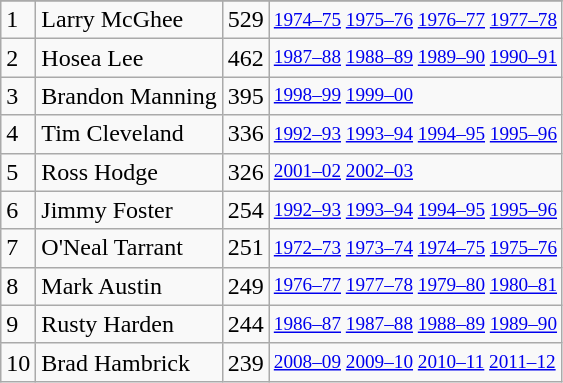<table class="wikitable">
<tr>
</tr>
<tr>
<td>1</td>
<td>Larry McGhee</td>
<td>529</td>
<td style="font-size:80%;"><a href='#'>1974–75</a> <a href='#'>1975–76</a> <a href='#'>1976–77</a> <a href='#'>1977–78</a></td>
</tr>
<tr>
<td>2</td>
<td>Hosea Lee</td>
<td>462</td>
<td style="font-size:80%;"><a href='#'>1987–88</a> <a href='#'>1988–89</a> <a href='#'>1989–90</a> <a href='#'>1990–91</a></td>
</tr>
<tr>
<td>3</td>
<td>Brandon Manning</td>
<td>395</td>
<td style="font-size:80%;"><a href='#'>1998–99</a> <a href='#'>1999–00</a></td>
</tr>
<tr>
<td>4</td>
<td>Tim Cleveland</td>
<td>336</td>
<td style="font-size:80%;"><a href='#'>1992–93</a> <a href='#'>1993–94</a> <a href='#'>1994–95</a> <a href='#'>1995–96</a></td>
</tr>
<tr>
<td>5</td>
<td>Ross Hodge</td>
<td>326</td>
<td style="font-size:80%;"><a href='#'>2001–02</a> <a href='#'>2002–03</a></td>
</tr>
<tr>
<td>6</td>
<td>Jimmy Foster</td>
<td>254</td>
<td style="font-size:80%;"><a href='#'>1992–93</a> <a href='#'>1993–94</a> <a href='#'>1994–95</a> <a href='#'>1995–96</a></td>
</tr>
<tr>
<td>7</td>
<td>O'Neal Tarrant</td>
<td>251</td>
<td style="font-size:80%;"><a href='#'>1972–73</a> <a href='#'>1973–74</a> <a href='#'>1974–75</a> <a href='#'>1975–76</a></td>
</tr>
<tr>
<td>8</td>
<td>Mark Austin</td>
<td>249</td>
<td style="font-size:80%;"><a href='#'>1976–77</a> <a href='#'>1977–78</a> <a href='#'>1979–80</a> <a href='#'>1980–81</a></td>
</tr>
<tr>
<td>9</td>
<td>Rusty Harden</td>
<td>244</td>
<td style="font-size:80%;"><a href='#'>1986–87</a> <a href='#'>1987–88</a> <a href='#'>1988–89</a> <a href='#'>1989–90</a></td>
</tr>
<tr>
<td>10</td>
<td>Brad Hambrick</td>
<td>239</td>
<td style="font-size:80%;"><a href='#'>2008–09</a> <a href='#'>2009–10</a> <a href='#'>2010–11</a> <a href='#'>2011–12</a></td>
</tr>
</table>
